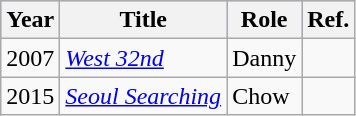<table class="wikitable">
<tr style="background:#b0c4de; text-align:center;">
<th>Year</th>
<th>Title</th>
<th>Role</th>
<th>Ref.</th>
</tr>
<tr>
<td>2007</td>
<td><em><a href='#'>West 32nd</a></em></td>
<td>Danny</td>
<td></td>
</tr>
<tr>
<td>2015</td>
<td><em><a href='#'>Seoul Searching</a></em></td>
<td>Chow</td>
<td></td>
</tr>
</table>
